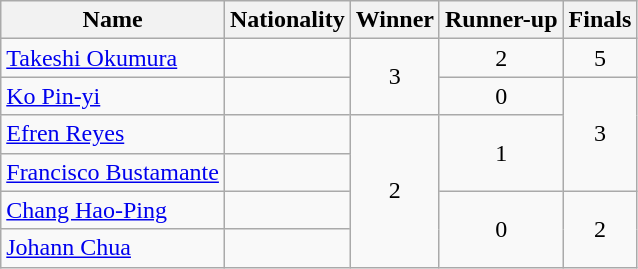<table class="wikitable sortable" style="font-size:100%; text-align: center;">
<tr>
<th>Name</th>
<th>Nationality</th>
<th>Winner</th>
<th>Runner-up</th>
<th>Finals</th>
</tr>
<tr>
<td align="left"><a href='#'>Takeshi Okumura</a></td>
<td align="left"></td>
<td rowspan="2">3</td>
<td>2</td>
<td>5</td>
</tr>
<tr>
<td align="left"><a href='#'>Ko Pin-yi</a></td>
<td align="left"></td>
<td>0</td>
<td rowspan="3">3</td>
</tr>
<tr>
<td align="left"><a href='#'>Efren Reyes</a></td>
<td align="left"></td>
<td rowspan="4">2</td>
<td rowspan="2">1</td>
</tr>
<tr>
<td align="left"><a href='#'>Francisco Bustamante</a></td>
<td align="left"></td>
</tr>
<tr>
<td align="left"><a href='#'>Chang Hao-Ping</a></td>
<td align="left"></td>
<td rowspan="2">0</td>
<td rowspan="2">2</td>
</tr>
<tr>
<td align="left"><a href='#'>Johann Chua</a></td>
<td align="left"></td>
</tr>
</table>
